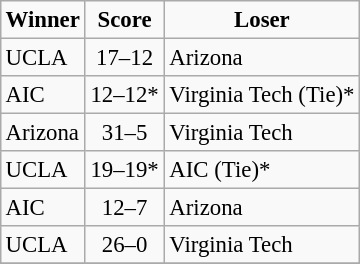<table class="wikitable" style="margin:0.5em auto; font-size:95%">
<tr>
<td align="center"><strong>Winner</strong></td>
<td align="center"><strong>Score</strong></td>
<td align="center"><strong>Loser</strong></td>
</tr>
<tr>
<td>UCLA</td>
<td align="center">17–12</td>
<td>Arizona</td>
</tr>
<tr>
<td>AIC</td>
<td align="center">12–12*</td>
<td>Virginia Tech (Tie)*</td>
</tr>
<tr>
<td>Arizona</td>
<td align="center">31–5</td>
<td>Virginia Tech</td>
</tr>
<tr>
<td>UCLA</td>
<td align="center">19–19*</td>
<td>AIC (Tie)*</td>
</tr>
<tr>
<td>AIC</td>
<td align="center">12–7</td>
<td>Arizona</td>
</tr>
<tr>
<td>UCLA</td>
<td align="center">26–0</td>
<td>Virginia Tech</td>
</tr>
<tr>
</tr>
</table>
